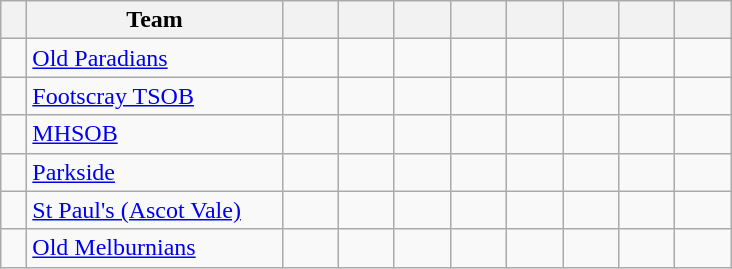<table class="wikitable" style="text-align:center; margin-bottom:0">
<tr>
<th style="width:10px"></th>
<th style="width:35%;">Team</th>
<th style="width:30px;"></th>
<th style="width:30px;"></th>
<th style="width:30px;"></th>
<th style="width:30px;"></th>
<th style="width:30px;"></th>
<th style="width:30px;"></th>
<th style="width:30px;"></th>
<th style="width:30px;"></th>
</tr>
<tr>
<td></td>
<td style="text-align:left;"><a href='#'>Old Paradians</a></td>
<td></td>
<td></td>
<td></td>
<td></td>
<td></td>
<td></td>
<td></td>
<td></td>
</tr>
<tr>
<td></td>
<td style="text-align:left;"><a href='#'>Footscray TSOB</a></td>
<td></td>
<td></td>
<td></td>
<td></td>
<td></td>
<td></td>
<td></td>
<td></td>
</tr>
<tr>
<td></td>
<td style="text-align:left;"><a href='#'>MHSOB</a></td>
<td></td>
<td></td>
<td></td>
<td></td>
<td></td>
<td></td>
<td></td>
<td></td>
</tr>
<tr>
<td></td>
<td style="text-align:left;"><a href='#'>Parkside</a></td>
<td></td>
<td></td>
<td></td>
<td></td>
<td></td>
<td></td>
<td></td>
<td></td>
</tr>
<tr>
<td></td>
<td style="text-align:left;"><a href='#'>St Paul's (Ascot Vale)</a></td>
<td></td>
<td></td>
<td></td>
<td></td>
<td></td>
<td></td>
<td></td>
<td></td>
</tr>
<tr>
<td></td>
<td style="text-align:left;"><a href='#'>Old Melburnians</a></td>
<td></td>
<td></td>
<td></td>
<td></td>
<td></td>
<td></td>
<td></td>
<td></td>
</tr>
</table>
